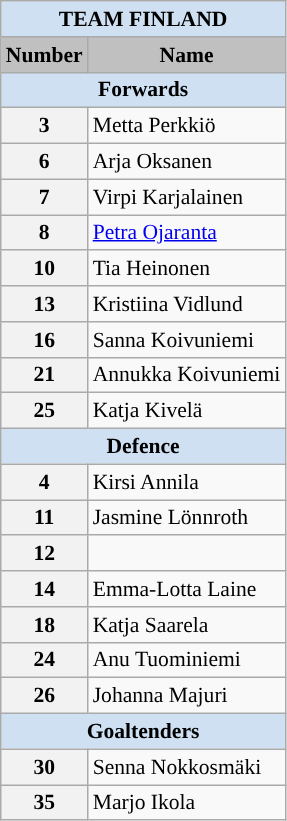<table class="wikitable" style="text-align:left; font-size:90%;">
<tr>
<th style=background:#CEE0F2 colspan=2>TEAM FINLAND</th>
</tr>
<tr>
<th style="background:silver;">Number</th>
<th style="background:silver;">Name</th>
</tr>
<tr>
<th style=background:#CEE0F2 colspan=2>Forwards</th>
</tr>
<tr>
<th>3</th>
<td>Metta Perkkiö</td>
</tr>
<tr>
<th>6</th>
<td>Arja Oksanen</td>
</tr>
<tr>
<th>7</th>
<td>Virpi Karjalainen</td>
</tr>
<tr>
<th>8</th>
<td><a href='#'>Petra Ojaranta</a></td>
</tr>
<tr>
<th>10</th>
<td>Tia Heinonen</td>
</tr>
<tr>
<th>13</th>
<td>Kristiina Vidlund</td>
</tr>
<tr>
<th>16</th>
<td>Sanna Koivuniemi</td>
</tr>
<tr>
<th>21</th>
<td>Annukka Koivuniemi</td>
</tr>
<tr>
<th>25</th>
<td>Katja Kivelä</td>
</tr>
<tr>
<th style=background:#CEE0F2 colspan=2>Defence</th>
</tr>
<tr>
<th>4</th>
<td>Kirsi Annila</td>
</tr>
<tr>
<th>11</th>
<td>Jasmine Lönnroth</td>
</tr>
<tr>
<th>12</th>
<td></td>
</tr>
<tr>
<th>14</th>
<td>Emma-Lotta Laine</td>
</tr>
<tr>
<th>18</th>
<td>Katja Saarela</td>
</tr>
<tr>
<th>24</th>
<td>Anu Tuominiemi</td>
</tr>
<tr>
<th>26</th>
<td>Johanna Majuri</td>
</tr>
<tr>
<th style=background:#CEE0F2 colspan=2>Goaltenders</th>
</tr>
<tr>
<th>30</th>
<td>Senna Nokkosmäki</td>
</tr>
<tr>
<th>35</th>
<td>Marjo Ikola</td>
</tr>
</table>
